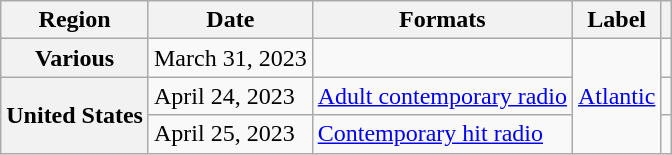<table class="wikitable plainrowheaders">
<tr>
<th scope="col">Region</th>
<th scope="col">Date</th>
<th scope="col">Formats</th>
<th scope="col">Label</th>
<th scope="col"></th>
</tr>
<tr>
<th scope="row">Various</th>
<td>March 31, 2023</td>
<td></td>
<td rowspan="3"><a href='#'>Atlantic</a></td>
<td style="text-align:center;"></td>
</tr>
<tr>
<th scope="row" rowspan="2">United States</th>
<td>April 24, 2023</td>
<td><a href='#'>Adult contemporary radio</a></td>
<td style="text-align:center;"></td>
</tr>
<tr>
<td>April 25, 2023</td>
<td><a href='#'>Contemporary hit radio</a></td>
<td style="text-align:center;"></td>
</tr>
</table>
